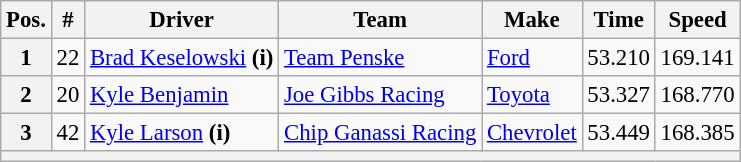<table class="wikitable" style="font-size:95%">
<tr>
<th>Pos.</th>
<th>#</th>
<th>Driver</th>
<th>Team</th>
<th>Make</th>
<th>Time</th>
<th>Speed</th>
</tr>
<tr>
<th>1</th>
<td>22</td>
<td><a href='#'>Brad Keselowski</a> <strong>(i)</strong></td>
<td><a href='#'>Team Penske</a></td>
<td><a href='#'>Ford</a></td>
<td>53.210</td>
<td>169.141</td>
</tr>
<tr>
<th>2</th>
<td>20</td>
<td><a href='#'>Kyle Benjamin</a></td>
<td><a href='#'>Joe Gibbs Racing</a></td>
<td><a href='#'>Toyota</a></td>
<td>53.327</td>
<td>168.770</td>
</tr>
<tr>
<th>3</th>
<td>42</td>
<td><a href='#'>Kyle Larson</a> <strong>(i)</strong></td>
<td><a href='#'>Chip Ganassi Racing</a></td>
<td><a href='#'>Chevrolet</a></td>
<td>53.449</td>
<td>168.385</td>
</tr>
<tr>
<th colspan="7"></th>
</tr>
</table>
